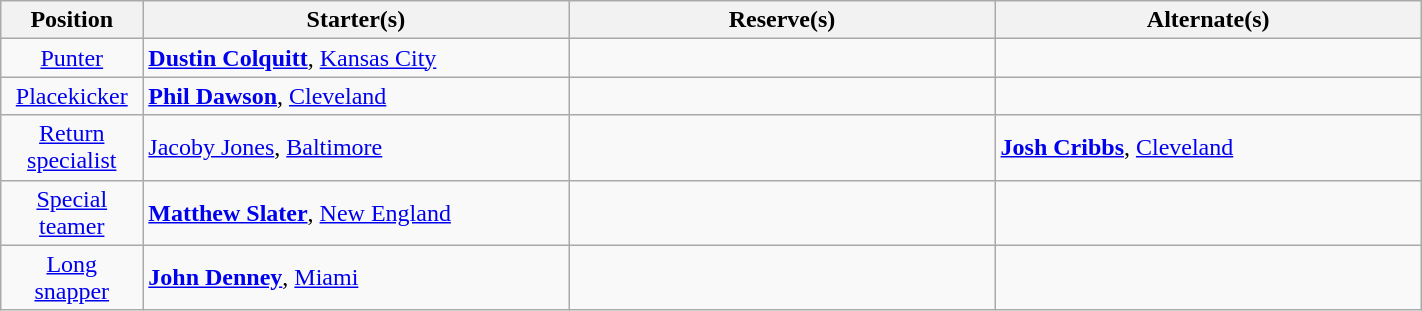<table class="wikitable" style="width:75%;">
<tr>
<th style="width:10%;">Position</th>
<th style="width:30%;">Starter(s)</th>
<th style="width:30%;">Reserve(s)</th>
<th style="width:30%;">Alternate(s)</th>
</tr>
<tr>
<td align=center><a href='#'>Punter</a></td>
<td> <strong><a href='#'>Dustin Colquitt</a></strong>, <a href='#'>Kansas City</a></td>
<td></td>
<td></td>
</tr>
<tr>
<td align=center><a href='#'>Placekicker</a></td>
<td> <strong><a href='#'>Phil Dawson</a></strong>, <a href='#'>Cleveland</a></td>
<td></td>
<td></td>
</tr>
<tr>
<td align=center><a href='#'>Return specialist</a></td>
<td> <a href='#'>Jacoby Jones</a>, <a href='#'>Baltimore</a></td>
<td></td>
<td> <strong><a href='#'>Josh Cribbs</a></strong>, <a href='#'>Cleveland</a> </td>
</tr>
<tr>
<td align=center><a href='#'>Special teamer</a></td>
<td> <strong><a href='#'>Matthew Slater</a></strong>, <a href='#'>New England</a></td>
<td></td>
<td></td>
</tr>
<tr>
<td align=center><a href='#'>Long snapper</a></td>
<td> <strong><a href='#'>John Denney</a></strong>, <a href='#'>Miami</a></td>
<td></td>
<td></td>
</tr>
</table>
